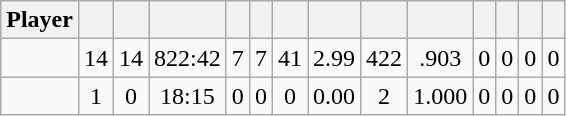<table class="wikitable sortable" style="text-align:center;">
<tr>
<th>Player</th>
<th></th>
<th></th>
<th></th>
<th></th>
<th></th>
<th></th>
<th></th>
<th></th>
<th></th>
<th></th>
<th></th>
<th></th>
<th></th>
</tr>
<tr>
<td></td>
<td>14</td>
<td>14</td>
<td>822:42</td>
<td>7</td>
<td>7</td>
<td>41</td>
<td>2.99</td>
<td>422</td>
<td>.903</td>
<td>0</td>
<td>0</td>
<td>0</td>
<td>0</td>
</tr>
<tr>
<td></td>
<td>1</td>
<td>0</td>
<td>18:15</td>
<td>0</td>
<td>0</td>
<td>0</td>
<td>0.00</td>
<td>2</td>
<td>1.000</td>
<td>0</td>
<td>0</td>
<td>0</td>
<td>0</td>
</tr>
</table>
